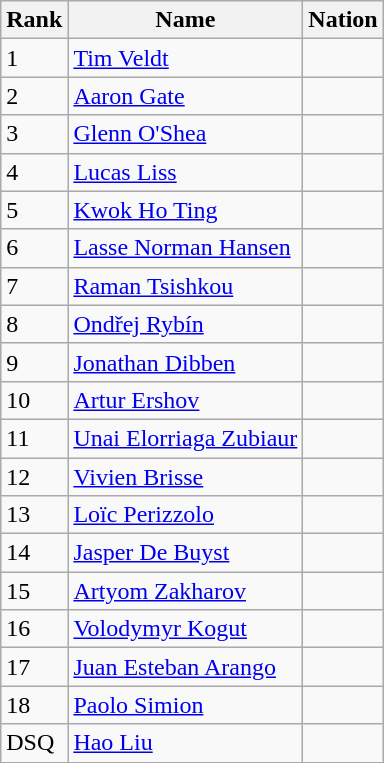<table class="wikitable sortable" style="text-align:left">
<tr>
<th>Rank</th>
<th>Name</th>
<th>Nation</th>
</tr>
<tr>
<td>1</td>
<td><a href='#'>Tim Veldt</a></td>
<td></td>
</tr>
<tr>
<td>2</td>
<td><a href='#'>Aaron Gate</a></td>
<td></td>
</tr>
<tr>
<td>3</td>
<td><a href='#'>Glenn O'Shea</a></td>
<td></td>
</tr>
<tr>
<td>4</td>
<td><a href='#'>Lucas Liss</a></td>
<td></td>
</tr>
<tr>
<td>5</td>
<td><a href='#'>Kwok Ho Ting</a></td>
<td></td>
</tr>
<tr>
<td>6</td>
<td><a href='#'>Lasse Norman Hansen</a></td>
<td></td>
</tr>
<tr>
<td>7</td>
<td><a href='#'>Raman Tsishkou</a></td>
<td></td>
</tr>
<tr>
<td>8</td>
<td><a href='#'>Ondřej Rybín</a></td>
<td></td>
</tr>
<tr>
<td>9</td>
<td><a href='#'>Jonathan Dibben</a></td>
<td></td>
</tr>
<tr>
<td>10</td>
<td><a href='#'>Artur Ershov</a></td>
<td></td>
</tr>
<tr>
<td>11</td>
<td><a href='#'>Unai Elorriaga Zubiaur</a></td>
<td></td>
</tr>
<tr>
<td>12</td>
<td><a href='#'>Vivien Brisse</a></td>
<td></td>
</tr>
<tr>
<td>13</td>
<td><a href='#'>Loïc Perizzolo</a></td>
<td></td>
</tr>
<tr>
<td>14</td>
<td><a href='#'>Jasper De Buyst</a></td>
<td></td>
</tr>
<tr>
<td>15</td>
<td><a href='#'>Artyom Zakharov</a></td>
<td></td>
</tr>
<tr>
<td>16</td>
<td><a href='#'>Volodymyr Kogut</a></td>
<td></td>
</tr>
<tr>
<td>17</td>
<td><a href='#'>Juan Esteban Arango</a></td>
<td></td>
</tr>
<tr>
<td>18</td>
<td><a href='#'>Paolo Simion</a></td>
<td></td>
</tr>
<tr>
<td>DSQ</td>
<td><a href='#'>Hao Liu</a></td>
<td></td>
</tr>
</table>
